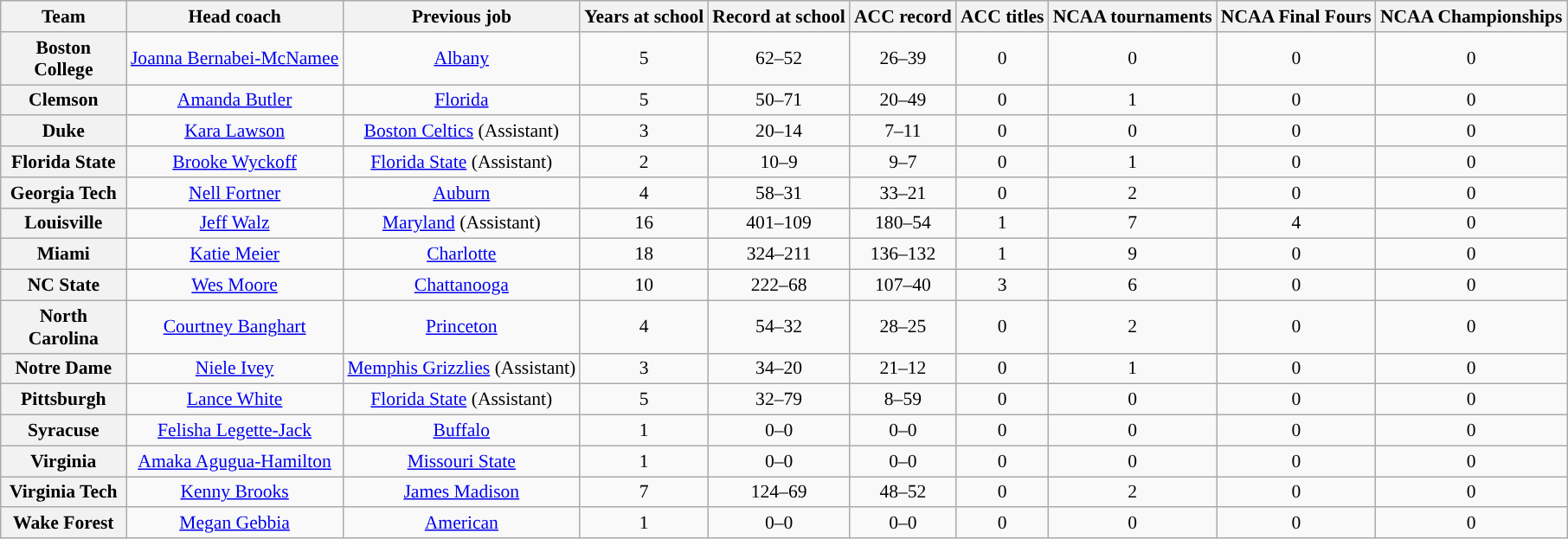<table class="wikitable sortable" style="text-align: center;font-size:90%;">
<tr>
<th width="90">Team</th>
<th>Head coach</th>
<th>Previous job</th>
<th>Years at school</th>
<th>Record at school</th>
<th>ACC record</th>
<th>ACC titles</th>
<th>NCAA tournaments</th>
<th>NCAA Final Fours</th>
<th>NCAA Championships</th>
</tr>
<tr>
<th style=>Boston College</th>
<td><a href='#'>Joanna Bernabei-McNamee</a></td>
<td><a href='#'>Albany</a></td>
<td>5</td>
<td>62–52</td>
<td>26–39</td>
<td>0</td>
<td>0</td>
<td>0</td>
<td>0</td>
</tr>
<tr>
<th>Clemson</th>
<td><a href='#'>Amanda Butler</a></td>
<td><a href='#'>Florida</a></td>
<td>5</td>
<td>50–71</td>
<td>20–49</td>
<td>0</td>
<td>1</td>
<td>0</td>
<td>0</td>
</tr>
<tr>
<th>Duke</th>
<td><a href='#'>Kara Lawson</a></td>
<td><a href='#'>Boston Celtics</a> (Assistant)</td>
<td>3</td>
<td>20–14</td>
<td>7–11</td>
<td>0</td>
<td>0</td>
<td>0</td>
<td>0</td>
</tr>
<tr>
<th style=>Florida State</th>
<td><a href='#'>Brooke Wyckoff</a></td>
<td><a href='#'>Florida State</a> (Assistant)</td>
<td>2</td>
<td>10–9</td>
<td>9–7</td>
<td>0</td>
<td>1</td>
<td>0</td>
<td>0</td>
</tr>
<tr>
<th>Georgia Tech</th>
<td><a href='#'>Nell Fortner</a></td>
<td><a href='#'>Auburn</a></td>
<td>4</td>
<td>58–31</td>
<td>33–21</td>
<td>0</td>
<td>2</td>
<td>0</td>
<td>0</td>
</tr>
<tr>
<th>Louisville</th>
<td><a href='#'>Jeff Walz</a></td>
<td><a href='#'>Maryland</a> (Assistant)</td>
<td>16</td>
<td>401–109</td>
<td>180–54</td>
<td>1</td>
<td>7</td>
<td>4</td>
<td>0</td>
</tr>
<tr>
<th>Miami</th>
<td><a href='#'>Katie Meier</a></td>
<td><a href='#'>Charlotte</a></td>
<td>18</td>
<td>324–211</td>
<td>136–132</td>
<td>1</td>
<td>9</td>
<td>0</td>
<td>0</td>
</tr>
<tr>
<th>NC State</th>
<td><a href='#'>Wes Moore</a></td>
<td><a href='#'>Chattanooga</a></td>
<td>10</td>
<td>222–68</td>
<td>107–40</td>
<td>3</td>
<td>6</td>
<td>0</td>
<td>0</td>
</tr>
<tr>
<th>North Carolina</th>
<td><a href='#'>Courtney Banghart</a></td>
<td><a href='#'>Princeton</a></td>
<td>4</td>
<td>54–32</td>
<td>28–25</td>
<td>0</td>
<td>2</td>
<td>0</td>
<td>0</td>
</tr>
<tr>
<th style=>Notre Dame</th>
<td><a href='#'>Niele Ivey</a></td>
<td><a href='#'>Memphis Grizzlies</a> (Assistant)</td>
<td>3</td>
<td>34–20</td>
<td>21–12</td>
<td>0</td>
<td>1</td>
<td>0</td>
<td>0</td>
</tr>
<tr>
<th style=>Pittsburgh</th>
<td><a href='#'>Lance White</a></td>
<td><a href='#'>Florida State</a> (Assistant)</td>
<td>5</td>
<td>32–79</td>
<td>8–59</td>
<td>0</td>
<td>0</td>
<td>0</td>
<td>0</td>
</tr>
<tr>
<th style=>Syracuse</th>
<td><a href='#'>Felisha Legette-Jack</a></td>
<td><a href='#'>Buffalo</a></td>
<td>1</td>
<td>0–0</td>
<td>0–0</td>
<td>0</td>
<td>0</td>
<td>0</td>
<td>0</td>
</tr>
<tr>
<th>Virginia</th>
<td><a href='#'>Amaka Agugua-Hamilton</a></td>
<td><a href='#'>Missouri State</a></td>
<td>1</td>
<td>0–0</td>
<td>0–0</td>
<td>0</td>
<td>0</td>
<td>0</td>
<td>0</td>
</tr>
<tr>
<th>Virginia Tech</th>
<td><a href='#'>Kenny Brooks</a></td>
<td><a href='#'>James Madison</a></td>
<td>7</td>
<td>124–69</td>
<td>48–52</td>
<td>0</td>
<td>2</td>
<td>0</td>
<td>0</td>
</tr>
<tr>
<th style=>Wake Forest</th>
<td><a href='#'>Megan Gebbia</a></td>
<td><a href='#'>American</a></td>
<td>1</td>
<td>0–0</td>
<td>0–0</td>
<td>0</td>
<td>0</td>
<td>0</td>
<td>0</td>
</tr>
</table>
